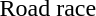<table>
<tr>
<td>Road race</td>
<td></td>
<td></td>
<td></td>
</tr>
</table>
